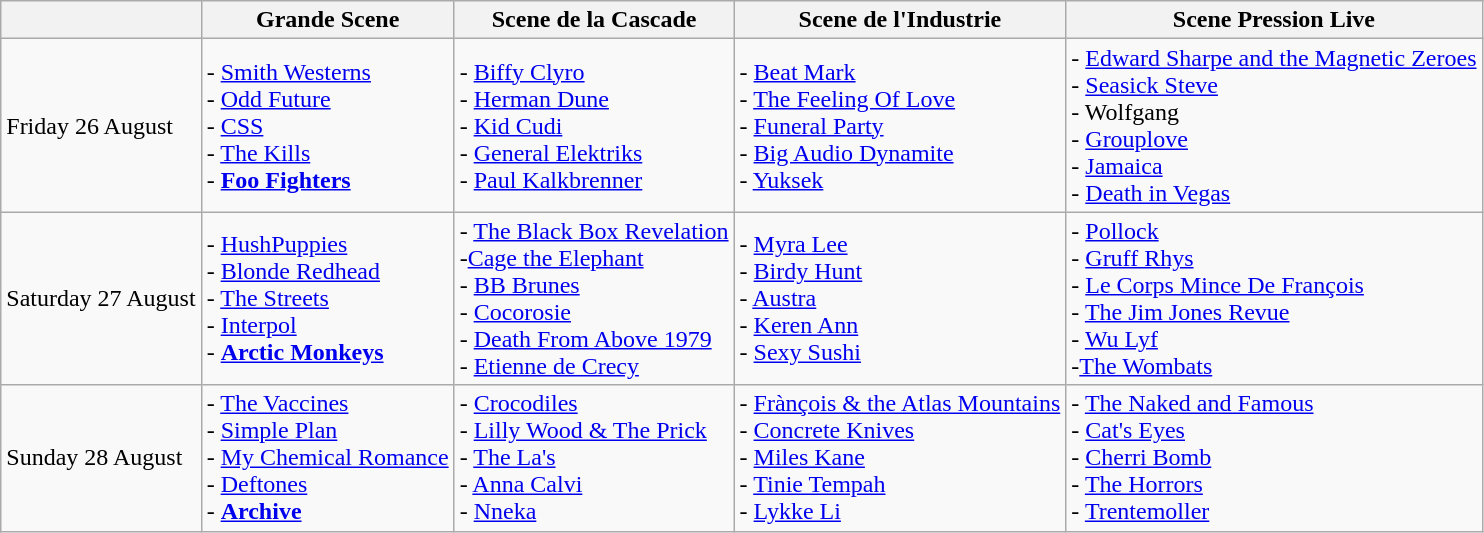<table class="wikitable">
<tr>
<th></th>
<th>Grande Scene</th>
<th>Scene de la Cascade</th>
<th>Scene de l'Industrie</th>
<th>Scene Pression Live</th>
</tr>
<tr>
<td>Friday 26 August</td>
<td>- <a href='#'>Smith Westerns</a><br>- <a href='#'>Odd Future</a><br>- <a href='#'>CSS</a><br>- <a href='#'>The Kills</a><br>- <strong><a href='#'>Foo Fighters</a></strong></td>
<td>- <a href='#'>Biffy Clyro</a><br>- <a href='#'>Herman Dune</a><br>- <a href='#'>Kid Cudi</a><br>- <a href='#'>General Elektriks</a><br>- <a href='#'>Paul Kalkbrenner</a></td>
<td>- <a href='#'>Beat Mark</a><br>- <a href='#'>The Feeling Of Love</a><br>- <a href='#'>Funeral Party</a><br>- <a href='#'>Big Audio Dynamite</a><br>- <a href='#'>Yuksek</a></td>
<td>- <a href='#'>Edward Sharpe and the Magnetic Zeroes</a><br>- <a href='#'>Seasick Steve</a><br>- Wolfgang<br>- <a href='#'>Grouplove</a><br>- <a href='#'>Jamaica</a><br>- <a href='#'>Death in Vegas</a></td>
</tr>
<tr>
<td>Saturday 27 August</td>
<td>- <a href='#'>HushPuppies</a><br>- <a href='#'>Blonde Redhead</a><br>- <a href='#'>The Streets</a><br>- <a href='#'>Interpol</a><br>- <strong><a href='#'>Arctic Monkeys</a></strong></td>
<td>- <a href='#'>The Black Box Revelation</a><br>-<a href='#'>Cage the Elephant</a><br>- <a href='#'>BB Brunes</a><br>- <a href='#'>Cocorosie</a><br>- <a href='#'>Death From Above 1979</a><br>- <a href='#'>Etienne de Crecy</a></td>
<td>- <a href='#'>Myra Lee</a><br>- <a href='#'>Birdy Hunt</a><br>- <a href='#'>Austra</a><br>- <a href='#'>Keren Ann</a><br>- <a href='#'>Sexy Sushi</a></td>
<td>- <a href='#'>Pollock</a><br>- <a href='#'>Gruff Rhys</a><br>- <a href='#'>Le Corps Mince De François</a><br>- <a href='#'>The Jim Jones Revue</a><br>- <a href='#'>Wu Lyf</a><br>-<a href='#'>The Wombats</a></td>
</tr>
<tr>
<td>Sunday 28 August</td>
<td>- <a href='#'>The Vaccines</a><br>- <a href='#'>Simple Plan</a><br>- <a href='#'>My Chemical Romance</a><br>- <a href='#'>Deftones</a><br>- <strong><a href='#'>Archive</a></strong></td>
<td>- <a href='#'>Crocodiles</a><br>- <a href='#'>Lilly Wood & The Prick</a><br>- <a href='#'>The La's</a><br>- <a href='#'>Anna Calvi</a><br>- <a href='#'>Nneka</a></td>
<td>- <a href='#'>Frànçois & the Atlas Mountains</a><br>- <a href='#'>Concrete Knives</a><br>- <a href='#'>Miles Kane</a><br>- <a href='#'>Tinie Tempah</a><br>- <a href='#'>Lykke Li</a></td>
<td>- <a href='#'>The Naked and Famous</a><br>- <a href='#'>Cat's Eyes</a><br>- <a href='#'>Cherri Bomb</a><br>- <a href='#'>The Horrors</a><br>- <a href='#'>Trentemoller</a></td>
</tr>
</table>
